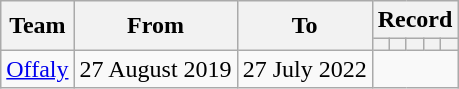<table class=wikitable style="text-align: center">
<tr>
<th rowspan=2>Team</th>
<th rowspan=2>From</th>
<th rowspan=2>To</th>
<th colspan=5>Record</th>
</tr>
<tr>
<th></th>
<th></th>
<th></th>
<th></th>
<th></th>
</tr>
<tr>
<td align=left><a href='#'>Offaly</a></td>
<td align=left>27 August 2019</td>
<td align=left>27 July 2022<br></td>
</tr>
</table>
